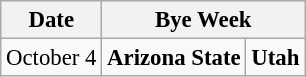<table class="wikitable" style="font-size:95%;">
<tr>
<th>Date</th>
<th colspan="2">Bye Week</th>
</tr>
<tr>
<td>October 4</td>
<td><strong>Arizona State</strong></td>
<td><strong>Utah</strong></td>
</tr>
</table>
